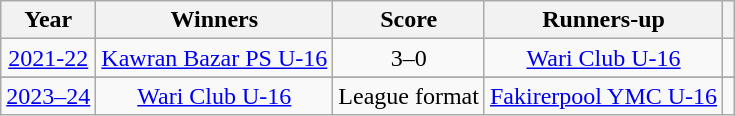<table class="wikitable" style="text-align: center;">
<tr>
<th>Year</th>
<th>Winners</th>
<th>Score</th>
<th>Runners-up</th>
<th></th>
</tr>
<tr>
<td><a href='#'>2021-22</a></td>
<td><a href='#'>Kawran Bazar PS U-16</a></td>
<td>3–0</td>
<td><a href='#'>Wari Club U-16</a></td>
<td></td>
</tr>
<tr>
</tr>
<tr>
<td><a href='#'>2023–24</a></td>
<td><a href='#'>Wari Club U-16</a></td>
<td>League format</td>
<td><a href='#'>Fakirerpool YMC U-16</a></td>
<td></td>
</tr>
</table>
